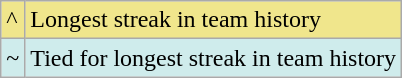<table class="wikitable">
<tr bgcolor="#F0E68C">
<td>^</td>
<td>Longest streak in team history</td>
</tr>
<tr bgcolor="#CFECEC">
<td>~</td>
<td>Tied for longest streak in team history<br></td>
</tr>
</table>
